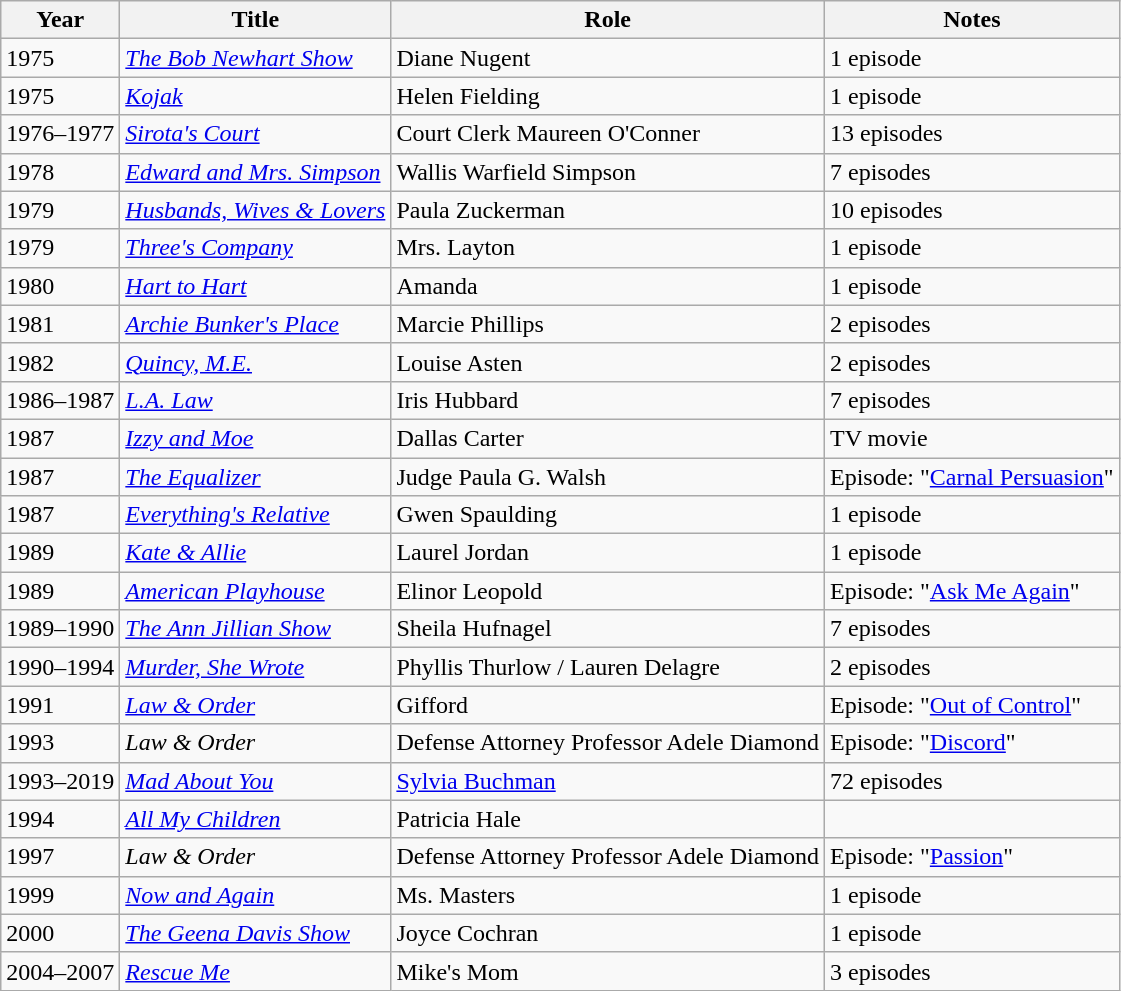<table class="wikitable sortable">
<tr>
<th>Year</th>
<th>Title</th>
<th>Role</th>
<th>Notes</th>
</tr>
<tr>
<td>1975</td>
<td><em><a href='#'>The Bob Newhart Show</a></em></td>
<td>Diane Nugent</td>
<td>1 episode</td>
</tr>
<tr>
<td>1975</td>
<td><em><a href='#'>Kojak</a></em></td>
<td>Helen Fielding</td>
<td>1 episode</td>
</tr>
<tr>
<td>1976–1977</td>
<td><em><a href='#'>Sirota's Court</a></em></td>
<td>Court Clerk Maureen O'Conner</td>
<td>13 episodes</td>
</tr>
<tr>
<td>1978</td>
<td><em><a href='#'>Edward and Mrs. Simpson</a></em></td>
<td>Wallis Warfield Simpson</td>
<td>7 episodes</td>
</tr>
<tr>
<td>1979</td>
<td><em><a href='#'>Husbands, Wives & Lovers</a></em></td>
<td>Paula Zuckerman</td>
<td>10 episodes</td>
</tr>
<tr>
<td>1979</td>
<td><em><a href='#'>Three's Company</a></em></td>
<td>Mrs. Layton</td>
<td>1 episode</td>
</tr>
<tr>
<td>1980</td>
<td><em><a href='#'>Hart to Hart</a></em></td>
<td>Amanda</td>
<td>1 episode</td>
</tr>
<tr>
<td>1981</td>
<td><em><a href='#'>Archie Bunker's Place</a></em></td>
<td>Marcie Phillips</td>
<td>2 episodes</td>
</tr>
<tr>
<td>1982</td>
<td><em><a href='#'>Quincy, M.E.</a></em></td>
<td>Louise Asten</td>
<td>2 episodes</td>
</tr>
<tr>
<td>1986–1987</td>
<td><em><a href='#'>L.A. Law</a></em></td>
<td>Iris Hubbard</td>
<td>7 episodes</td>
</tr>
<tr>
<td>1987</td>
<td><em><a href='#'>Izzy and Moe</a></em></td>
<td>Dallas Carter</td>
<td>TV movie</td>
</tr>
<tr>
<td>1987</td>
<td><em><a href='#'>The Equalizer</a></em></td>
<td>Judge Paula G. Walsh</td>
<td>Episode: "<a href='#'>Carnal Persuasion</a>"</td>
</tr>
<tr>
<td>1987</td>
<td><em><a href='#'>Everything's Relative</a></em></td>
<td>Gwen Spaulding</td>
<td>1 episode</td>
</tr>
<tr>
<td>1989</td>
<td><em><a href='#'>Kate & Allie</a></em></td>
<td>Laurel Jordan</td>
<td>1 episode</td>
</tr>
<tr>
<td>1989</td>
<td><em><a href='#'>American Playhouse</a></em></td>
<td>Elinor Leopold</td>
<td>Episode: "<a href='#'>Ask Me Again</a>" </td>
</tr>
<tr>
<td>1989–1990</td>
<td><em><a href='#'>The Ann Jillian Show</a></em></td>
<td>Sheila Hufnagel</td>
<td>7 episodes</td>
</tr>
<tr>
<td>1990–1994</td>
<td><em><a href='#'>Murder, She Wrote</a></em></td>
<td>Phyllis Thurlow / Lauren Delagre</td>
<td>2 episodes</td>
</tr>
<tr>
<td>1991</td>
<td><em><a href='#'>Law & Order</a></em></td>
<td>Gifford</td>
<td>Episode: "<a href='#'>Out of Control</a>"</td>
</tr>
<tr>
<td>1993</td>
<td><em>Law & Order</em></td>
<td>Defense Attorney Professor Adele Diamond</td>
<td>Episode: "<a href='#'>Discord</a>"</td>
</tr>
<tr>
<td>1993–2019</td>
<td><em><a href='#'>Mad About You</a></em></td>
<td><a href='#'>Sylvia Buchman</a></td>
<td>72 episodes</td>
</tr>
<tr>
<td>1994</td>
<td><em><a href='#'>All My Children</a></em></td>
<td>Patricia Hale</td>
<td></td>
</tr>
<tr>
<td>1997</td>
<td><em>Law & Order</em></td>
<td>Defense Attorney Professor Adele Diamond</td>
<td>Episode: "<a href='#'>Passion</a>"</td>
</tr>
<tr>
<td>1999</td>
<td><em><a href='#'>Now and Again</a></em></td>
<td>Ms. Masters</td>
<td>1 episode</td>
</tr>
<tr>
<td>2000</td>
<td><em><a href='#'>The Geena Davis Show</a></em></td>
<td>Joyce Cochran</td>
<td>1 episode</td>
</tr>
<tr>
<td>2004–2007</td>
<td><em><a href='#'>Rescue Me</a></em></td>
<td>Mike's Mom</td>
<td>3 episodes</td>
</tr>
</table>
